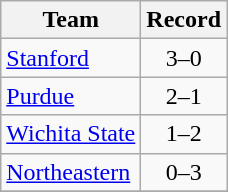<table class="wikitable" style="text-align:center">
<tr>
<th>Team</th>
<th>Record</th>
</tr>
<tr>
<td align=left><a href='#'>Stanford</a></td>
<td>3–0</td>
</tr>
<tr>
<td align=left><a href='#'>Purdue</a></td>
<td>2–1</td>
</tr>
<tr>
<td align=left><a href='#'>Wichita State</a></td>
<td>1–2</td>
</tr>
<tr>
<td align=left><a href='#'>Northeastern</a></td>
<td>0–3</td>
</tr>
<tr>
</tr>
</table>
